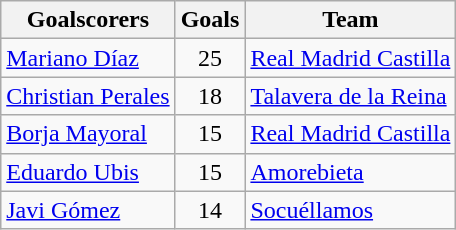<table class="wikitable sortable">
<tr>
<th>Goalscorers</th>
<th>Goals</th>
<th>Team</th>
</tr>
<tr>
<td> <a href='#'>Mariano Díaz</a></td>
<td style="text-align:center;">25</td>
<td><a href='#'>Real Madrid Castilla</a></td>
</tr>
<tr>
<td> <a href='#'>Christian Perales</a></td>
<td style="text-align:center;">18</td>
<td><a href='#'>Talavera de la Reina</a></td>
</tr>
<tr>
<td> <a href='#'>Borja Mayoral</a></td>
<td style="text-align:center;">15</td>
<td><a href='#'>Real Madrid Castilla</a></td>
</tr>
<tr>
<td> <a href='#'>Eduardo Ubis</a></td>
<td style="text-align:center;">15</td>
<td><a href='#'>Amorebieta</a></td>
</tr>
<tr>
<td> <a href='#'>Javi Gómez</a></td>
<td style="text-align:center;">14</td>
<td><a href='#'>Socuéllamos</a></td>
</tr>
</table>
